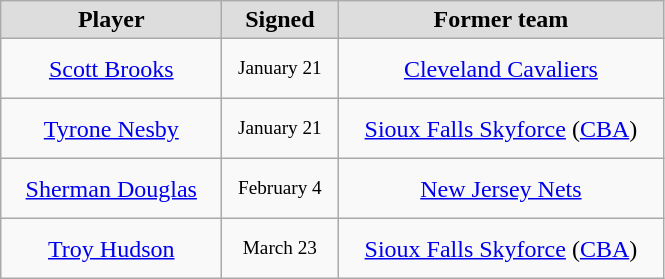<table class="wikitable" style="text-align: center">
<tr align="center" bgcolor="#dddddd">
<td style="width:140px"><strong>Player</strong></td>
<td style="width:70px"><strong>Signed</strong></td>
<td style="width:210px"><strong>Former team</strong></td>
</tr>
<tr style="height:40px">
<td><a href='#'>Scott Brooks</a></td>
<td style="font-size: 80%">January 21</td>
<td><a href='#'>Cleveland Cavaliers</a></td>
</tr>
<tr style="height:40px">
<td><a href='#'>Tyrone Nesby</a></td>
<td style="font-size: 80%">January 21</td>
<td><a href='#'>Sioux Falls Skyforce</a> (<a href='#'>CBA</a>)</td>
</tr>
<tr style="height:40px">
<td><a href='#'>Sherman Douglas</a></td>
<td style="font-size: 80%">February 4</td>
<td><a href='#'>New Jersey Nets</a></td>
</tr>
<tr style="height:40px">
<td><a href='#'>Troy Hudson</a></td>
<td style="font-size: 80%">March 23</td>
<td><a href='#'>Sioux Falls Skyforce</a> (<a href='#'>CBA</a>)</td>
</tr>
</table>
